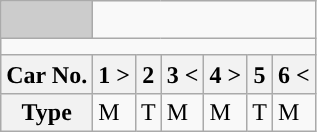<table class="wikitable">
<tr>
<td style="background-color:#ccc;"> </td>
<td colspan="6"></td>
</tr>
<tr style="line-height: 3.3px; background-color:#">
<td colspan="7" style="padding:0; border:0;"> </td>
</tr>
<tr style="line-height: 6.7px; background-color:#">
<td colspan="7" style="padding:0; border:0;"> </td>
</tr>
<tr>
<th>Car No.</th>
<th>1 ></th>
<th>2</th>
<th>3 <</th>
<th>4 ></th>
<th>5</th>
<th>6 <</th>
</tr>
<tr>
<th>Type</th>
<td>M</td>
<td>T</td>
<td>M</td>
<td>M</td>
<td>T</td>
<td>M</td>
</tr>
</table>
